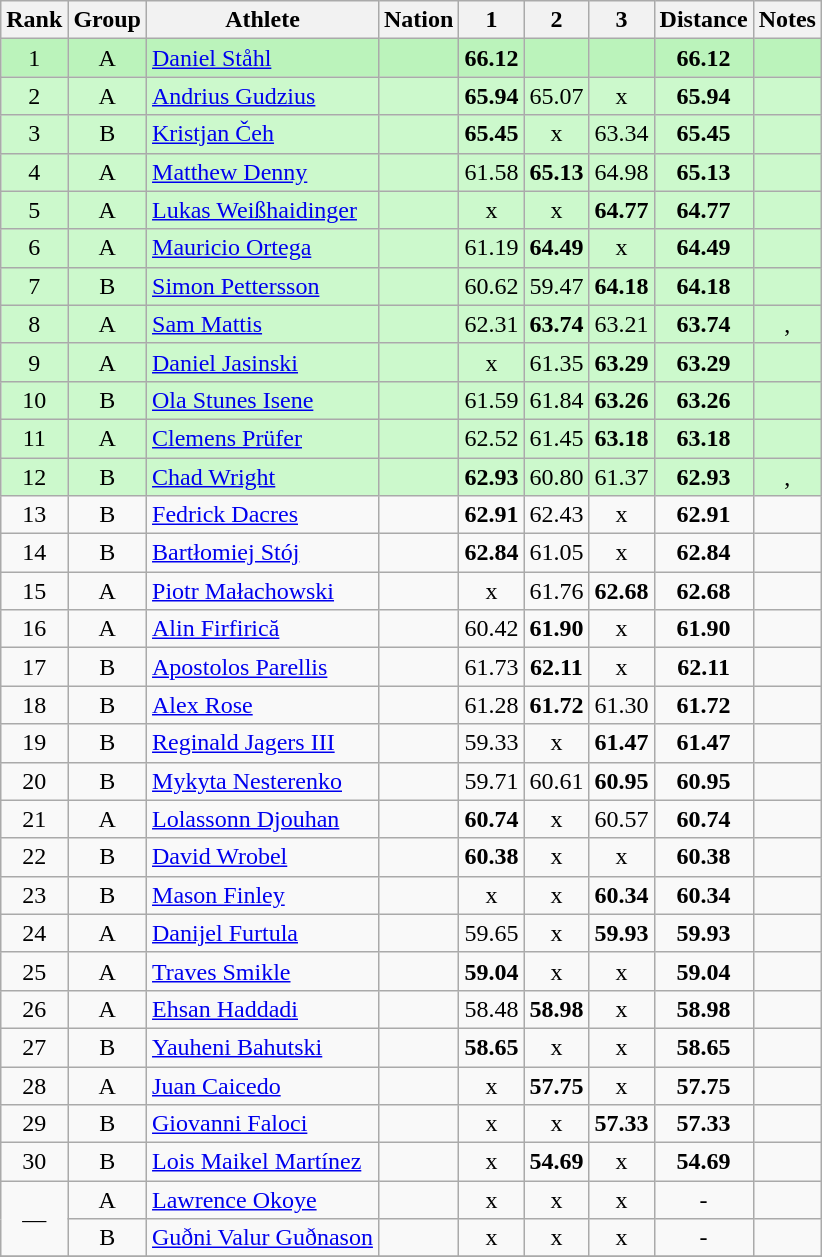<table class="wikitable sortable" style="text-align:center">
<tr>
<th>Rank</th>
<th>Group</th>
<th>Athlete</th>
<th>Nation</th>
<th>1</th>
<th>2</th>
<th>3</th>
<th>Distance</th>
<th>Notes</th>
</tr>
<tr bgcolor=bbf3bb>
<td>1</td>
<td>A</td>
<td align="left"><a href='#'>Daniel Ståhl</a></td>
<td align="left"></td>
<td><strong>66.12</strong></td>
<td></td>
<td></td>
<td><strong>66.12</strong></td>
<td></td>
</tr>
<tr bgcolor=ccf9cc>
<td>2</td>
<td>A</td>
<td align="left"><a href='#'>Andrius Gudzius</a></td>
<td align="left"></td>
<td><strong>65.94</strong></td>
<td>65.07</td>
<td>x</td>
<td><strong>65.94</strong></td>
<td></td>
</tr>
<tr bgcolor=ccf9cc>
<td>3</td>
<td>B</td>
<td align="left"><a href='#'>Kristjan Čeh</a></td>
<td align="left"></td>
<td><strong>65.45</strong></td>
<td>x</td>
<td>63.34</td>
<td><strong>65.45</strong></td>
<td></td>
</tr>
<tr bgcolor=ccf9cc>
<td>4</td>
<td>A</td>
<td align="left"><a href='#'>Matthew Denny</a></td>
<td align="left"></td>
<td>61.58</td>
<td><strong>65.13</strong></td>
<td>64.98</td>
<td><strong>65.13</strong></td>
<td></td>
</tr>
<tr bgcolor=ccf9cc>
<td>5</td>
<td>A</td>
<td align="left"><a href='#'>Lukas Weißhaidinger</a></td>
<td align="left"></td>
<td>x</td>
<td>x</td>
<td><strong>64.77</strong></td>
<td><strong>64.77</strong></td>
<td></td>
</tr>
<tr bgcolor=ccf9cc>
<td>6</td>
<td>A</td>
<td align="left"><a href='#'>Mauricio Ortega</a></td>
<td align="left"></td>
<td>61.19</td>
<td><strong>64.49</strong></td>
<td>x</td>
<td><strong>64.49</strong></td>
<td></td>
</tr>
<tr bgcolor=ccf9cc>
<td>7</td>
<td>B</td>
<td align="left"><a href='#'>Simon Pettersson</a></td>
<td align="left"></td>
<td>60.62</td>
<td>59.47</td>
<td><strong>64.18</strong></td>
<td><strong>64.18</strong></td>
<td></td>
</tr>
<tr bgcolor=ccf9cc>
<td>8</td>
<td>A</td>
<td align="left"><a href='#'>Sam Mattis</a></td>
<td align="left"></td>
<td>62.31</td>
<td><strong>63.74</strong></td>
<td>63.21</td>
<td><strong>63.74</strong></td>
<td>, </td>
</tr>
<tr bgcolor=ccf9cc>
<td>9</td>
<td>A</td>
<td align="left"><a href='#'>Daniel Jasinski</a></td>
<td align="left"></td>
<td>x</td>
<td>61.35</td>
<td><strong>63.29</strong></td>
<td><strong>63.29</strong></td>
<td></td>
</tr>
<tr bgcolor=ccf9cc>
<td>10</td>
<td>B</td>
<td align="left"><a href='#'>Ola Stunes Isene</a></td>
<td align="left"></td>
<td>61.59</td>
<td>61.84</td>
<td><strong>63.26</strong></td>
<td><strong>63.26</strong></td>
<td></td>
</tr>
<tr bgcolor=ccf9cc>
<td>11</td>
<td>A</td>
<td align="left"><a href='#'>Clemens Prüfer</a></td>
<td align="left"></td>
<td>62.52</td>
<td>61.45</td>
<td><strong>63.18</strong></td>
<td><strong>63.18</strong></td>
<td></td>
</tr>
<tr bgcolor=ccf9cc>
<td>12</td>
<td>B</td>
<td align="left"><a href='#'>Chad Wright</a></td>
<td align="left"></td>
<td><strong>62.93</strong></td>
<td>60.80</td>
<td>61.37</td>
<td><strong>62.93</strong></td>
<td>, </td>
</tr>
<tr>
<td>13</td>
<td>B</td>
<td align="left"><a href='#'>Fedrick Dacres</a></td>
<td align="left"></td>
<td><strong>62.91</strong></td>
<td>62.43</td>
<td>x</td>
<td><strong>62.91</strong></td>
<td></td>
</tr>
<tr>
<td>14</td>
<td>B</td>
<td align="left"><a href='#'>Bartłomiej Stój</a></td>
<td align="left"></td>
<td><strong>62.84</strong></td>
<td>61.05</td>
<td>x</td>
<td><strong>62.84</strong></td>
<td></td>
</tr>
<tr>
<td>15</td>
<td>A</td>
<td align="left"><a href='#'>Piotr Małachowski</a></td>
<td align="left"></td>
<td>x</td>
<td>61.76</td>
<td><strong>62.68</strong></td>
<td><strong>62.68</strong></td>
<td></td>
</tr>
<tr>
<td>16</td>
<td>A</td>
<td align="left"><a href='#'>Alin Firfirică</a></td>
<td align="left"></td>
<td>60.42</td>
<td><strong>61.90</strong></td>
<td>x</td>
<td><strong>61.90</strong></td>
<td></td>
</tr>
<tr>
<td>17</td>
<td>B</td>
<td align="left"><a href='#'>Apostolos Parellis</a></td>
<td align="left"></td>
<td>61.73</td>
<td><strong>62.11</strong></td>
<td>x</td>
<td><strong>62.11</strong></td>
<td></td>
</tr>
<tr>
<td>18</td>
<td>B</td>
<td align="left"><a href='#'>Alex Rose</a></td>
<td align="left"></td>
<td>61.28</td>
<td><strong>61.72</strong></td>
<td>61.30</td>
<td><strong>61.72</strong></td>
<td></td>
</tr>
<tr>
<td>19</td>
<td>B</td>
<td align="left"><a href='#'>Reginald Jagers III</a></td>
<td align="left"></td>
<td>59.33</td>
<td>x</td>
<td><strong>61.47</strong></td>
<td><strong>61.47</strong></td>
<td></td>
</tr>
<tr>
<td>20</td>
<td>B</td>
<td align="left"><a href='#'>Mykyta Nesterenko</a></td>
<td align="left"></td>
<td>59.71</td>
<td>60.61</td>
<td><strong>60.95</strong></td>
<td><strong>60.95</strong></td>
<td></td>
</tr>
<tr>
<td>21</td>
<td>A</td>
<td align="left"><a href='#'>Lolassonn Djouhan</a></td>
<td align="left"></td>
<td><strong>60.74</strong></td>
<td>x</td>
<td>60.57</td>
<td><strong>60.74</strong></td>
<td></td>
</tr>
<tr>
<td>22</td>
<td>B</td>
<td align="left"><a href='#'>David Wrobel</a></td>
<td align="left"></td>
<td><strong>60.38</strong></td>
<td>x</td>
<td>x</td>
<td><strong>60.38</strong></td>
<td></td>
</tr>
<tr>
<td>23</td>
<td>B</td>
<td align="left"><a href='#'>Mason Finley</a></td>
<td align="left"></td>
<td>x</td>
<td>x</td>
<td><strong>60.34</strong></td>
<td><strong>60.34</strong></td>
<td></td>
</tr>
<tr>
<td>24</td>
<td>A</td>
<td align="left"><a href='#'>Danijel Furtula</a></td>
<td align="left"></td>
<td>59.65</td>
<td>x</td>
<td><strong>59.93</strong></td>
<td><strong>59.93</strong></td>
<td></td>
</tr>
<tr>
<td>25</td>
<td>A</td>
<td align="left"><a href='#'>Traves Smikle</a></td>
<td align="left"></td>
<td><strong>59.04</strong></td>
<td>x</td>
<td>x</td>
<td><strong>59.04</strong></td>
<td></td>
</tr>
<tr>
<td>26</td>
<td>A</td>
<td align="left"><a href='#'>Ehsan Haddadi</a></td>
<td align="left"></td>
<td>58.48</td>
<td><strong>58.98</strong></td>
<td>x</td>
<td><strong>58.98</strong></td>
<td></td>
</tr>
<tr>
<td>27</td>
<td>B</td>
<td align="left"><a href='#'>Yauheni Bahutski</a></td>
<td align="left"></td>
<td><strong>58.65</strong></td>
<td>x</td>
<td>x</td>
<td><strong>58.65</strong></td>
<td></td>
</tr>
<tr>
<td>28</td>
<td>A</td>
<td align="left"><a href='#'>Juan Caicedo</a></td>
<td align="left"></td>
<td>x</td>
<td><strong>57.75</strong></td>
<td>x</td>
<td><strong>57.75</strong></td>
<td></td>
</tr>
<tr>
<td>29</td>
<td>B</td>
<td align="left"><a href='#'>Giovanni Faloci</a></td>
<td align="left"></td>
<td>x</td>
<td>x</td>
<td><strong>57.33</strong></td>
<td><strong>57.33</strong></td>
<td></td>
</tr>
<tr>
<td>30</td>
<td>B</td>
<td align="left"><a href='#'>Lois Maikel Martínez</a></td>
<td align="left"></td>
<td>x</td>
<td><strong>54.69</strong></td>
<td>x</td>
<td><strong>54.69</strong></td>
<td></td>
</tr>
<tr>
<td data-sort-value=31 rowspan=2>—</td>
<td>A</td>
<td align="left"><a href='#'>Lawrence Okoye</a></td>
<td align="left"></td>
<td>x</td>
<td>x</td>
<td>x</td>
<td>-</td>
<td></td>
</tr>
<tr>
<td>B</td>
<td align="left"><a href='#'>Guðni Valur Guðnason</a></td>
<td align="left"></td>
<td>x</td>
<td>x</td>
<td>x</td>
<td>-</td>
<td></td>
</tr>
<tr>
</tr>
</table>
